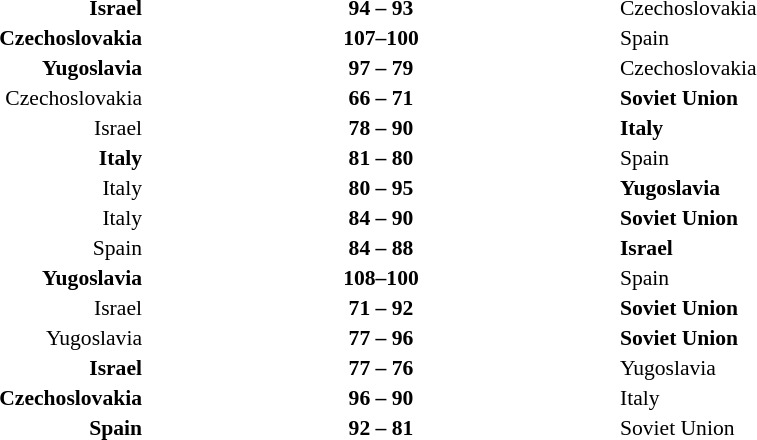<table width=75% cellspacing=1>
<tr>
<th width=25%></th>
<th width=25%></th>
<th width=25%></th>
</tr>
<tr style=font-size:90%>
<td align=right><strong>Israel</strong></td>
<td align=center><strong>94 – 93</strong></td>
<td>Czechoslovakia</td>
</tr>
<tr style=font-size:90%>
<td align=right><strong>Czechoslovakia</strong></td>
<td align=center><strong>107–100</strong></td>
<td>Spain</td>
</tr>
<tr style=font-size:90%>
<td align=right><strong>Yugoslavia</strong></td>
<td align=center><strong>97 – 79</strong></td>
<td>Czechoslovakia</td>
</tr>
<tr style=font-size:90%>
<td align=right>Czechoslovakia</td>
<td align=center><strong>66 – 71</strong></td>
<td><strong>Soviet Union</strong></td>
</tr>
<tr style=font-size:90%>
<td align=right>Israel</td>
<td align=center><strong>78 – 90</strong></td>
<td><strong>Italy</strong></td>
</tr>
<tr style=font-size:90%>
<td align=right><strong>Italy</strong></td>
<td align=center><strong>81 – 80</strong></td>
<td>Spain</td>
</tr>
<tr style=font-size:90%>
<td align=right>Italy</td>
<td align=center><strong>80 – 95</strong></td>
<td><strong>Yugoslavia</strong></td>
</tr>
<tr style=font-size:90%>
<td align=right>Italy</td>
<td align=center><strong>84 – 90</strong></td>
<td><strong>Soviet Union</strong></td>
</tr>
<tr style=font-size:90%>
<td align=right>Spain</td>
<td align=center><strong>84 – 88</strong></td>
<td><strong>Israel</strong></td>
</tr>
<tr style=font-size:90%>
<td align=right><strong>Yugoslavia</strong></td>
<td align=center><strong>108–100</strong></td>
<td>Spain</td>
</tr>
<tr style=font-size:90%>
<td align=right>Israel</td>
<td align=center><strong>71 – 92</strong></td>
<td><strong>Soviet Union</strong></td>
</tr>
<tr style=font-size:90%>
<td align=right>Yugoslavia</td>
<td align=center><strong>77 – 96</strong></td>
<td><strong>Soviet Union</strong></td>
</tr>
<tr style=font-size:90%>
<td align=right><strong>Israel</strong></td>
<td align=center><strong>77 – 76</strong></td>
<td>Yugoslavia</td>
</tr>
<tr style=font-size:90%>
<td align=right><strong>Czechoslovakia</strong></td>
<td align=center><strong>96 – 90</strong></td>
<td>Italy</td>
</tr>
<tr style=font-size:90%>
<td align=right><strong>Spain</strong></td>
<td align=center><strong>92 – 81</strong></td>
<td>Soviet Union</td>
</tr>
</table>
